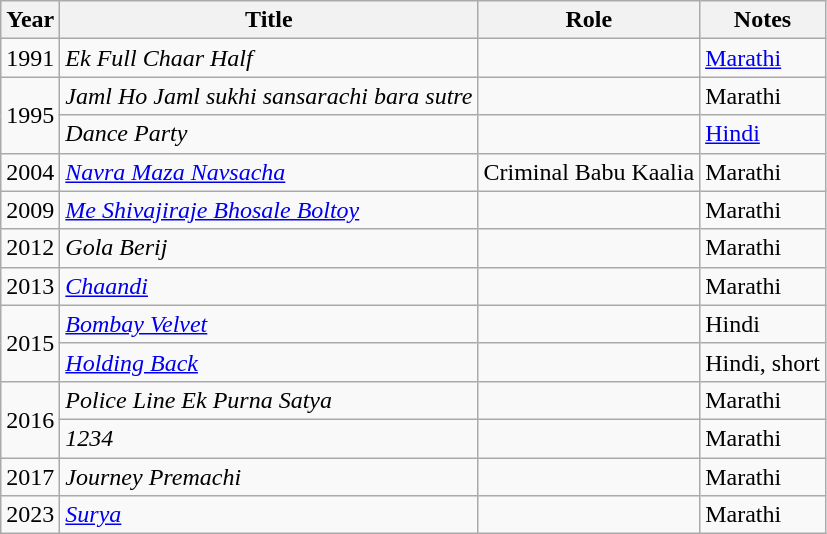<table class="wikitable sortable">
<tr>
<th>Year</th>
<th>Title</th>
<th>Role</th>
<th>Notes</th>
</tr>
<tr>
<td>1991</td>
<td><em>Ek Full Chaar Half</em></td>
<td></td>
<td><a href='#'>Marathi</a></td>
</tr>
<tr>
<td rowspan="2">1995</td>
<td><em>Jaml Ho Jaml sukhi sansarachi bara sutre</em></td>
<td></td>
<td>Marathi</td>
</tr>
<tr>
<td><em>Dance Party</em></td>
<td></td>
<td><a href='#'>Hindi</a></td>
</tr>
<tr>
<td>2004</td>
<td><em><a href='#'>Navra Maza Navsacha</a></em></td>
<td>Criminal Babu Kaalia</td>
<td>Marathi</td>
</tr>
<tr>
<td>2009</td>
<td><em><a href='#'>Me Shivajiraje Bhosale Boltoy</a></em></td>
<td></td>
<td>Marathi</td>
</tr>
<tr>
<td>2012</td>
<td><em>Gola Berij</em></td>
<td></td>
<td>Marathi</td>
</tr>
<tr>
<td>2013</td>
<td><em><a href='#'>Chaandi</a></em></td>
<td></td>
<td>Marathi</td>
</tr>
<tr>
<td rowspan="2">2015</td>
<td><em><a href='#'>Bombay Velvet</a></em></td>
<td></td>
<td>Hindi</td>
</tr>
<tr>
<td><em><a href='#'>Holding Back</a></em></td>
<td></td>
<td>Hindi, short</td>
</tr>
<tr>
<td rowspan="2">2016</td>
<td><em>Police Line Ek Purna Satya</em></td>
<td></td>
<td>Marathi</td>
</tr>
<tr>
<td><em>1234</em></td>
<td></td>
<td>Marathi</td>
</tr>
<tr>
<td>2017</td>
<td><em>Journey Premachi</em></td>
<td></td>
<td>Marathi</td>
</tr>
<tr>
<td>2023</td>
<td><em><a href='#'>Surya</a></em></td>
<td></td>
<td>Marathi</td>
</tr>
</table>
